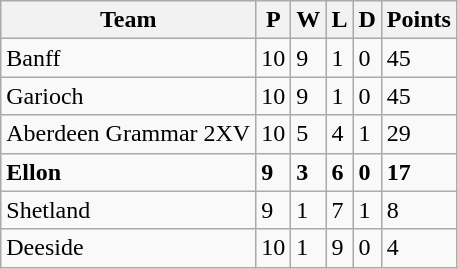<table class="wikitable">
<tr>
<th>Team</th>
<th>P</th>
<th>W</th>
<th>L</th>
<th>D</th>
<th>Points</th>
</tr>
<tr>
<td>Banff</td>
<td>10</td>
<td>9</td>
<td>1</td>
<td>0</td>
<td>45</td>
</tr>
<tr>
<td>Garioch</td>
<td>10</td>
<td>9</td>
<td>1</td>
<td>0</td>
<td>45</td>
</tr>
<tr>
<td>Aberdeen Grammar 2XV</td>
<td>10</td>
<td>5</td>
<td>4</td>
<td>1</td>
<td>29</td>
</tr>
<tr>
<td><strong>Ellon</strong></td>
<td><strong>9</strong></td>
<td><strong>3</strong></td>
<td><strong>6</strong></td>
<td><strong>0</strong></td>
<td><strong>17</strong></td>
</tr>
<tr>
<td>Shetland</td>
<td>9</td>
<td>1</td>
<td>7</td>
<td>1</td>
<td>8</td>
</tr>
<tr>
<td>Deeside</td>
<td>10</td>
<td>1</td>
<td>9</td>
<td>0</td>
<td>4</td>
</tr>
</table>
